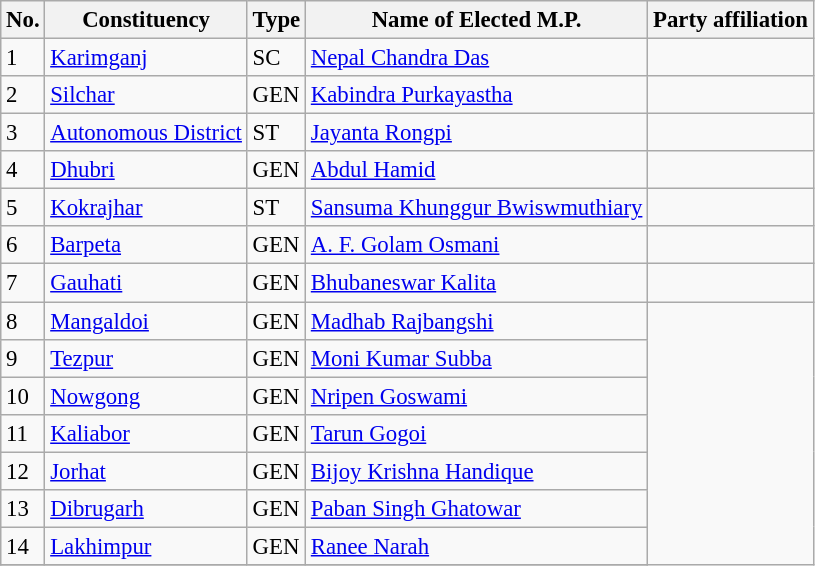<table class="wikitable" style="font-size:95%;">
<tr>
<th>No.</th>
<th>Constituency</th>
<th>Type</th>
<th>Name of Elected M.P.</th>
<th colspan="2">Party affiliation</th>
</tr>
<tr>
<td>1</td>
<td><a href='#'>Karimganj</a></td>
<td>SC</td>
<td><a href='#'>Nepal Chandra Das</a></td>
<td></td>
</tr>
<tr>
<td>2</td>
<td><a href='#'>Silchar</a></td>
<td>GEN</td>
<td><a href='#'>Kabindra Purkayastha</a></td>
<td></td>
</tr>
<tr>
<td>3</td>
<td><a href='#'>Autonomous District</a></td>
<td>ST</td>
<td><a href='#'>Jayanta Rongpi</a></td>
<td></td>
</tr>
<tr>
<td>4</td>
<td><a href='#'>Dhubri</a></td>
<td>GEN</td>
<td><a href='#'>Abdul Hamid</a></td>
<td></td>
</tr>
<tr>
<td>5</td>
<td><a href='#'>Kokrajhar</a></td>
<td>ST</td>
<td><a href='#'>Sansuma Khunggur Bwiswmuthiary</a></td>
<td></td>
</tr>
<tr>
<td>6</td>
<td><a href='#'>Barpeta</a></td>
<td>GEN</td>
<td><a href='#'>A. F. Golam Osmani</a></td>
<td></td>
</tr>
<tr>
<td>7</td>
<td><a href='#'>Gauhati</a></td>
<td>GEN</td>
<td><a href='#'>Bhubaneswar Kalita</a></td>
<td></td>
</tr>
<tr>
<td>8</td>
<td><a href='#'>Mangaldoi</a></td>
<td>GEN</td>
<td><a href='#'>Madhab Rajbangshi</a></td>
</tr>
<tr>
<td>9</td>
<td><a href='#'>Tezpur</a></td>
<td>GEN</td>
<td><a href='#'>Moni Kumar Subba</a></td>
</tr>
<tr>
<td>10</td>
<td><a href='#'>Nowgong</a></td>
<td>GEN</td>
<td><a href='#'>Nripen Goswami</a></td>
</tr>
<tr>
<td>11</td>
<td><a href='#'>Kaliabor</a></td>
<td>GEN</td>
<td><a href='#'>Tarun Gogoi</a></td>
</tr>
<tr>
<td>12</td>
<td><a href='#'>Jorhat</a></td>
<td>GEN</td>
<td><a href='#'>Bijoy Krishna Handique</a></td>
</tr>
<tr>
<td>13</td>
<td><a href='#'>Dibrugarh</a></td>
<td>GEN</td>
<td><a href='#'>Paban Singh Ghatowar</a></td>
</tr>
<tr>
<td>14</td>
<td><a href='#'>Lakhimpur</a></td>
<td>GEN</td>
<td><a href='#'>Ranee Narah</a></td>
</tr>
<tr>
</tr>
</table>
